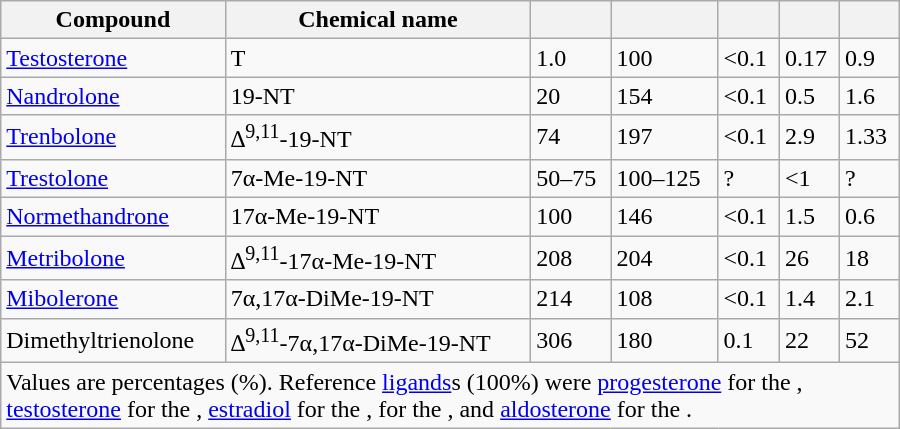<table class="wikitable center sortable mw-collapsible mw-collapsed" style="width:600px; text-align:left; margin-left:auto; margin-right:auto; border:none;">
<tr>
<th>Compound</th>
<th>Chemical name</th>
<th></th>
<th></th>
<th></th>
<th></th>
<th></th>
</tr>
<tr>
<td><a href='#'>Testosterone</a></td>
<td>T</td>
<td>1.0</td>
<td>100</td>
<td><0.1</td>
<td>0.17</td>
<td>0.9</td>
</tr>
<tr>
<td><a href='#'>Nandrolone</a></td>
<td>19-NT</td>
<td>20</td>
<td>154</td>
<td><0.1</td>
<td>0.5</td>
<td>1.6</td>
</tr>
<tr>
<td><a href='#'>Trenbolone</a></td>
<td>∆<sup>9,11</sup>-19-NT</td>
<td>74</td>
<td>197</td>
<td><0.1</td>
<td>2.9</td>
<td>1.33</td>
</tr>
<tr>
<td><a href='#'>Trestolone</a></td>
<td>7α-Me-19-NT</td>
<td>50–75</td>
<td>100–125</td>
<td>?</td>
<td><1</td>
<td>?</td>
</tr>
<tr>
<td><a href='#'>Normethandrone</a></td>
<td>17α-Me-19-NT</td>
<td>100</td>
<td>146</td>
<td><0.1</td>
<td>1.5</td>
<td>0.6</td>
</tr>
<tr>
<td><a href='#'>Metribolone</a></td>
<td>∆<sup>9,11</sup>-17α-Me-19-NT</td>
<td>208</td>
<td>204</td>
<td><0.1</td>
<td>26</td>
<td>18</td>
</tr>
<tr>
<td><a href='#'>Mibolerone</a></td>
<td>7α,17α-DiMe-19-NT</td>
<td>214</td>
<td>108</td>
<td><0.1</td>
<td>1.4</td>
<td>2.1</td>
</tr>
<tr>
<td>Dimethyltrienolone</td>
<td>∆<sup>9,11</sup>-7α,17α-DiMe-19-NT</td>
<td>306</td>
<td>180</td>
<td>0.1</td>
<td>22</td>
<td>52</td>
</tr>
<tr class="sortbottom">
<td colspan="9" style="width: 1px;">Values are percentages (%). Reference <a href='#'>ligands</a>s (100%) were <a href='#'>progesterone</a> for the , <a href='#'>testosterone</a> for the , <a href='#'>estradiol</a> for the ,  for the , and <a href='#'>aldosterone</a> for the .</td>
</tr>
</table>
